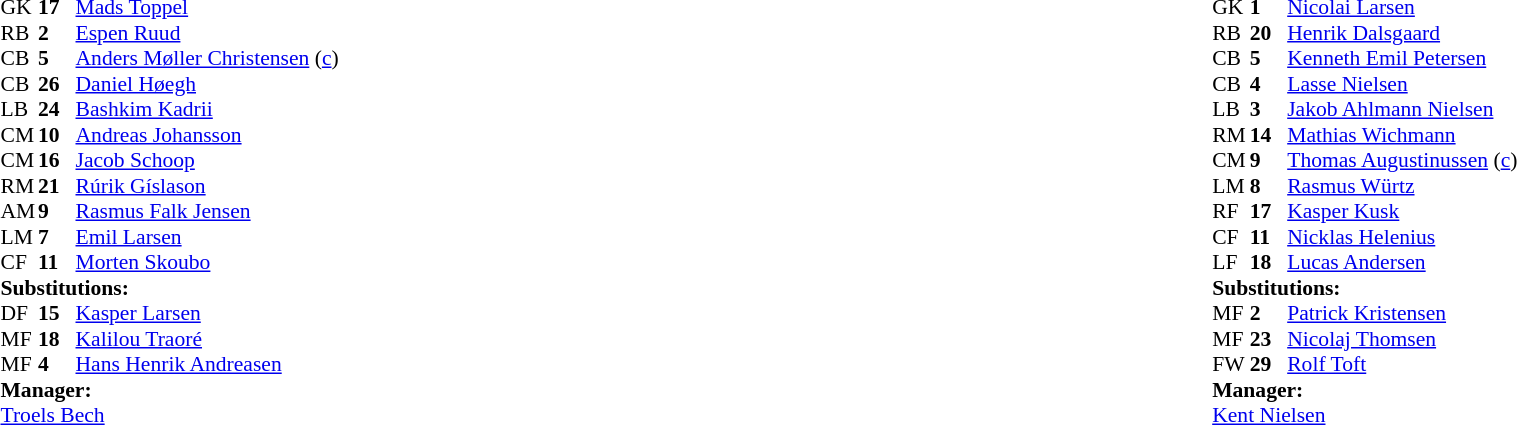<table style="width:100%">
<tr>
<td style="vertical-align:top; width:40%"><br><table style="font-size: 90%" cellspacing="0" cellpadding="0">
<tr>
<th width="25"></th>
<th width="25"></th>
</tr>
<tr>
<td>GK</td>
<td><strong>17</strong></td>
<td> <a href='#'>Mads Toppel</a></td>
</tr>
<tr>
<td>RB</td>
<td><strong>2</strong></td>
<td> <a href='#'>Espen Ruud</a></td>
</tr>
<tr>
<td>CB</td>
<td><strong>5</strong></td>
<td> <a href='#'>Anders Møller Christensen</a>  (<a href='#'>c</a>)</td>
</tr>
<tr>
<td>CB</td>
<td><strong>26</strong></td>
<td> <a href='#'>Daniel Høegh</a></td>
<td></td>
</tr>
<tr>
<td>LB</td>
<td><strong>24</strong></td>
<td> <a href='#'>Bashkim Kadrii</a></td>
</tr>
<tr>
<td>CM</td>
<td><strong>10</strong></td>
<td> <a href='#'>Andreas Johansson</a></td>
<td></td>
<td></td>
</tr>
<tr>
<td>CM</td>
<td><strong>16</strong></td>
<td> <a href='#'>Jacob Schoop</a></td>
<td></td>
<td></td>
</tr>
<tr>
<td>RM</td>
<td><strong>21</strong></td>
<td> <a href='#'>Rúrik Gíslason</a></td>
<td></td>
</tr>
<tr>
<td>AM</td>
<td><strong>9</strong></td>
<td> <a href='#'>Rasmus Falk Jensen</a></td>
<td></td>
<td></td>
</tr>
<tr>
<td>LM</td>
<td><strong>7</strong></td>
<td> <a href='#'>Emil Larsen</a></td>
</tr>
<tr>
<td>CF</td>
<td><strong>11</strong></td>
<td> <a href='#'>Morten Skoubo</a></td>
</tr>
<tr>
<td colspan=3><strong>Substitutions:</strong></td>
</tr>
<tr>
<td>DF</td>
<td><strong>15</strong></td>
<td> <a href='#'>Kasper Larsen</a></td>
<td></td>
<td></td>
</tr>
<tr>
<td>MF</td>
<td><strong>18</strong></td>
<td> <a href='#'>Kalilou Traoré</a></td>
<td></td>
<td></td>
</tr>
<tr>
<td>MF</td>
<td><strong>4</strong></td>
<td> <a href='#'>Hans Henrik Andreasen</a></td>
<td></td>
<td></td>
</tr>
<tr>
<td colspan=3><strong>Manager:</strong></td>
</tr>
<tr>
<td colspan=4> <a href='#'>Troels Bech</a></td>
</tr>
</table>
</td>
<td style="vertical-align:top; width:50%"><br><table cellspacing="0" cellpadding="0" style="font-size:90%; margin:auto">
<tr>
<th width=25></th>
<th width=25></th>
</tr>
<tr>
<td>GK</td>
<td><strong>1</strong></td>
<td> <a href='#'>Nicolai Larsen</a></td>
</tr>
<tr>
<td>RB</td>
<td><strong>20</strong></td>
<td> <a href='#'>Henrik Dalsgaard</a></td>
</tr>
<tr>
<td>CB</td>
<td><strong>5</strong></td>
<td> <a href='#'>Kenneth Emil Petersen</a></td>
</tr>
<tr>
<td>CB</td>
<td><strong>4</strong></td>
<td> <a href='#'>Lasse Nielsen</a></td>
</tr>
<tr>
<td>LB</td>
<td><strong>3</strong></td>
<td> <a href='#'>Jakob Ahlmann Nielsen</a></td>
</tr>
<tr>
<td>RM</td>
<td><strong>14</strong></td>
<td> <a href='#'>Mathias Wichmann</a></td>
</tr>
<tr>
<td>CM</td>
<td><strong>9</strong></td>
<td> <a href='#'>Thomas Augustinussen</a> (<a href='#'>c</a>)</td>
</tr>
<tr>
<td>LM</td>
<td><strong>8</strong></td>
<td> <a href='#'>Rasmus Würtz</a></td>
<td></td>
<td></td>
</tr>
<tr>
<td>RF</td>
<td><strong>17</strong></td>
<td> <a href='#'>Kasper Kusk</a></td>
<td></td>
<td></td>
</tr>
<tr>
<td>CF</td>
<td><strong>11</strong></td>
<td> <a href='#'>Nicklas Helenius</a></td>
</tr>
<tr>
<td>LF</td>
<td><strong>18</strong></td>
<td> <a href='#'>Lucas Andersen</a></td>
<td></td>
<td></td>
</tr>
<tr>
<td colspan=3><strong>Substitutions:</strong></td>
</tr>
<tr>
<td>MF</td>
<td><strong>2</strong></td>
<td> <a href='#'>Patrick Kristensen</a></td>
<td></td>
<td></td>
</tr>
<tr>
<td>MF</td>
<td><strong>23</strong></td>
<td> <a href='#'>Nicolaj Thomsen</a></td>
<td></td>
<td></td>
</tr>
<tr>
<td>FW</td>
<td><strong>29</strong></td>
<td> <a href='#'>Rolf Toft</a></td>
<td></td>
<td></td>
</tr>
<tr>
<td colspan=3><strong>Manager:</strong></td>
</tr>
<tr>
<td colspan=4> <a href='#'>Kent Nielsen</a></td>
</tr>
</table>
</td>
</tr>
</table>
